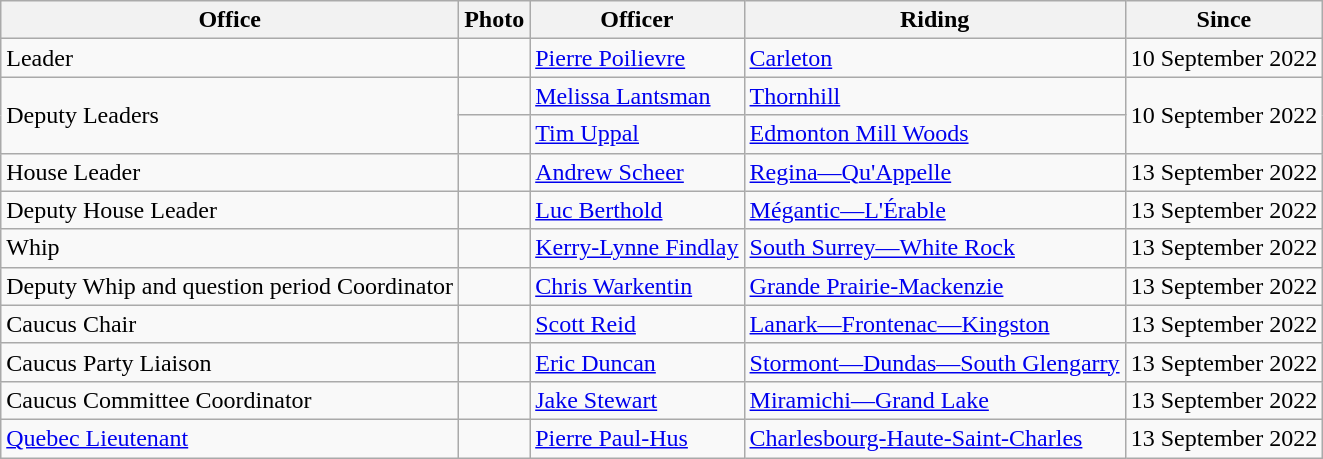<table class="wikitable">
<tr>
<th>Office</th>
<th>Photo</th>
<th>Officer</th>
<th>Riding</th>
<th>Since</th>
</tr>
<tr>
<td>Leader</td>
<td></td>
<td><a href='#'>Pierre Poilievre</a></td>
<td><a href='#'>Carleton</a></td>
<td>10 September 2022</td>
</tr>
<tr>
<td rowspan="2">Deputy Leaders</td>
<td></td>
<td><a href='#'>Melissa Lantsman</a></td>
<td><a href='#'>Thornhill</a></td>
<td rowspan="2">10 September 2022</td>
</tr>
<tr>
<td></td>
<td><a href='#'>Tim Uppal</a></td>
<td><a href='#'>Edmonton Mill Woods</a></td>
</tr>
<tr>
<td>House Leader</td>
<td></td>
<td><a href='#'>Andrew Scheer</a></td>
<td><a href='#'>Regina—Qu'Appelle</a></td>
<td>13 September 2022</td>
</tr>
<tr>
<td>Deputy House Leader</td>
<td></td>
<td><a href='#'>Luc Berthold</a></td>
<td><a href='#'>Mégantic—L'Érable</a></td>
<td>13 September 2022</td>
</tr>
<tr>
<td>Whip</td>
<td></td>
<td><a href='#'>Kerry-Lynne Findlay</a></td>
<td><a href='#'>South Surrey—White Rock</a></td>
<td>13 September 2022</td>
</tr>
<tr>
<td>Deputy Whip and question period Coordinator</td>
<td></td>
<td><a href='#'>Chris Warkentin</a></td>
<td><a href='#'>Grande Prairie-Mackenzie</a></td>
<td>13 September 2022</td>
</tr>
<tr>
<td>Caucus Chair</td>
<td></td>
<td><a href='#'>Scott Reid</a></td>
<td><a href='#'>Lanark—Frontenac—Kingston</a></td>
<td>13 September 2022</td>
</tr>
<tr>
<td>Caucus Party Liaison</td>
<td></td>
<td><a href='#'>Eric Duncan</a></td>
<td><a href='#'>Stormont—Dundas—South Glengarry</a></td>
<td>13 September 2022</td>
</tr>
<tr>
<td>Caucus Committee Coordinator</td>
<td></td>
<td><a href='#'>Jake Stewart</a></td>
<td><a href='#'>Miramichi—Grand Lake</a></td>
<td>13 September 2022</td>
</tr>
<tr>
<td><a href='#'>Quebec Lieutenant</a></td>
<td></td>
<td><a href='#'>Pierre Paul-Hus</a></td>
<td><a href='#'>Charlesbourg-Haute-Saint-Charles</a></td>
<td>13 September 2022</td>
</tr>
</table>
